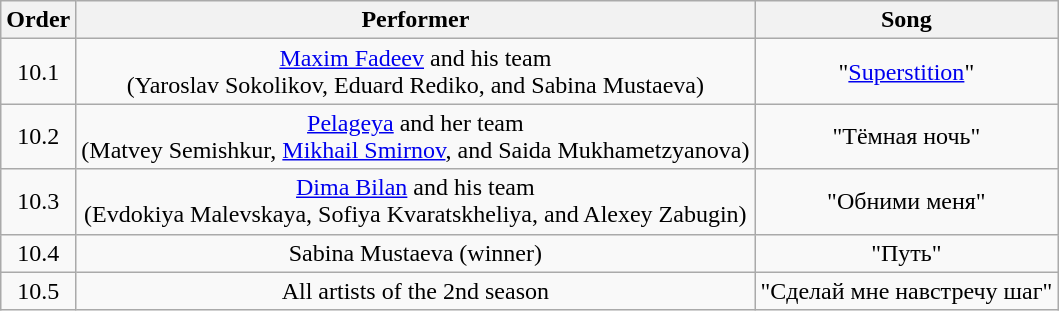<table class="wikitable" style="text-align:center;">
<tr>
<th>Order</th>
<th>Performer</th>
<th>Song</th>
</tr>
<tr>
<td>10.1</td>
<td><a href='#'>Maxim Fadeev</a> and his team <br> (Yaroslav Sokolikov, Eduard Rediko, and Sabina Mustaeva)</td>
<td>"<a href='#'>Superstition</a>"</td>
</tr>
<tr>
<td>10.2</td>
<td><a href='#'>Pelageya</a> and her team <br> (Matvey Semishkur, <a href='#'>Mikhail Smirnov</a>, and Saida Mukhametzyanova)</td>
<td>"Тёмная ночь"</td>
</tr>
<tr>
<td>10.3</td>
<td><a href='#'>Dima Bilan</a> and his team <br> (Evdokiya Malevskaya, Sofiya Kvaratskheliya, and Alexey Zabugin)</td>
<td>"Обними меня"</td>
</tr>
<tr>
<td>10.4</td>
<td>Sabina Mustaeva (winner)</td>
<td>"Путь"</td>
</tr>
<tr>
<td>10.5</td>
<td>All artists of the 2nd season</td>
<td>"Сделай мне навстречу шаг"</td>
</tr>
</table>
